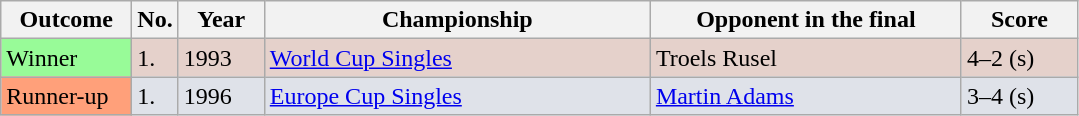<table class="sortable wikitable">
<tr>
<th width="80">Outcome</th>
<th width="20">No.</th>
<th width="50">Year</th>
<th style="width:250px;">Championship</th>
<th style="width:200px;">Opponent in the final</th>
<th width="70">Score</th>
</tr>
<tr style="background:#e5d1cb;">
<td style="background:#98FB98">Winner</td>
<td>1.</td>
<td>1993</td>
<td><a href='#'>World Cup Singles</a></td>
<td> Troels Rusel</td>
<td>4–2 (s)</td>
</tr>
<tr style="background:#dfe2e9;">
<td style="background:#ffa07a;">Runner-up</td>
<td>1.</td>
<td>1996</td>
<td><a href='#'>Europe Cup Singles</a></td>
<td> <a href='#'>Martin Adams</a></td>
<td>3–4 (s)</td>
</tr>
</table>
